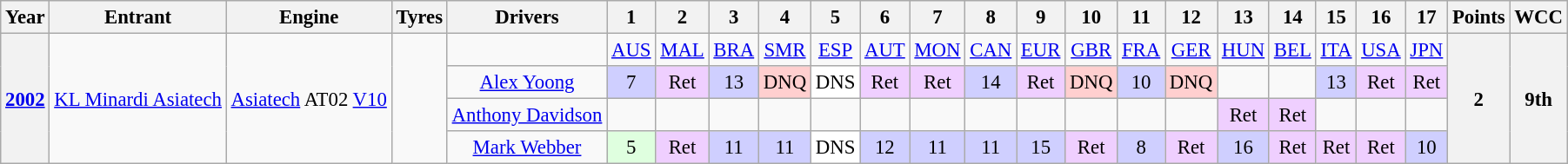<table class="wikitable" style="text-align:center; font-size:95%">
<tr>
<th>Year</th>
<th>Entrant</th>
<th>Engine</th>
<th>Tyres</th>
<th>Drivers</th>
<th>1</th>
<th>2</th>
<th>3</th>
<th>4</th>
<th>5</th>
<th>6</th>
<th>7</th>
<th>8</th>
<th>9</th>
<th>10</th>
<th>11</th>
<th>12</th>
<th>13</th>
<th>14</th>
<th>15</th>
<th>16</th>
<th>17</th>
<th>Points</th>
<th>WCC</th>
</tr>
<tr>
<th rowspan="4"><a href='#'>2002</a></th>
<td rowspan="4"><a href='#'>KL Minardi Asiatech</a></td>
<td rowspan="4"><a href='#'>Asiatech</a> AT02 <a href='#'>V10</a></td>
<td rowspan="4"></td>
<td></td>
<td><a href='#'>AUS</a></td>
<td><a href='#'>MAL</a></td>
<td><a href='#'>BRA</a></td>
<td><a href='#'>SMR</a></td>
<td><a href='#'>ESP</a></td>
<td><a href='#'>AUT</a></td>
<td><a href='#'>MON</a></td>
<td><a href='#'>CAN</a></td>
<td><a href='#'>EUR</a></td>
<td><a href='#'>GBR</a></td>
<td><a href='#'>FRA</a></td>
<td><a href='#'>GER</a></td>
<td><a href='#'>HUN</a></td>
<td><a href='#'>BEL</a></td>
<td><a href='#'>ITA</a></td>
<td><a href='#'>USA</a></td>
<td><a href='#'>JPN</a></td>
<th rowspan="4">2</th>
<th rowspan="4">9th</th>
</tr>
<tr>
<td> <a href='#'>Alex Yoong</a></td>
<td style="background:#CFCFFF;" align="center">7</td>
<td style="background:#EFCFFF;" align="center">Ret</td>
<td style="background:#CFCFFF;" align="center">13</td>
<td style="background:#FFCFCF;" align="center">DNQ</td>
<td style="background:#FFFFFF;" align="center">DNS</td>
<td style="background:#EFCFFF;" align="center">Ret</td>
<td style="background:#EFCFFF;" align="center">Ret</td>
<td style="background:#CFCFFF;" align="center">14</td>
<td style="background:#EFCFFF;" align="center">Ret</td>
<td style="background:#FFCFCF;" align="center">DNQ</td>
<td style="background:#CFCFFF;" align="center">10</td>
<td style="background:#FFCFCF;" align="center">DNQ</td>
<td></td>
<td></td>
<td style="background:#CFCFFF;" align="center">13</td>
<td style="background:#EFCFFF;" align="center">Ret</td>
<td style="background:#EFCFFF;" align="center">Ret</td>
</tr>
<tr>
<td> <a href='#'>Anthony Davidson</a></td>
<td></td>
<td></td>
<td></td>
<td></td>
<td></td>
<td></td>
<td></td>
<td></td>
<td></td>
<td></td>
<td></td>
<td></td>
<td style="background:#EFCFFF;" align="center">Ret</td>
<td style="background:#EFCFFF;" align="center">Ret</td>
<td></td>
<td></td>
<td></td>
</tr>
<tr>
<td> <a href='#'>Mark Webber</a></td>
<td style="background:#DFFFDF;" align="center">5</td>
<td style="background:#EFCFFF;" align="center">Ret</td>
<td style="background:#CFCFFF;" align="center">11</td>
<td style="background:#CFCFFF;" align="center">11</td>
<td style="background:#FFFFFF;" align="center">DNS</td>
<td style="background:#CFCFFF;" align="center">12</td>
<td style="background:#CFCFFF;" align="center">11</td>
<td style="background:#CFCFFF;" align="center">11</td>
<td style="background:#CFCFFF;" align="center">15</td>
<td style="background:#EFCFFF;" align="center">Ret</td>
<td style="background:#CFCFFF;" align="center">8</td>
<td style="background:#EFCFFF;" align="center">Ret</td>
<td style="background:#CFCFFF;" align="center">16</td>
<td style="background:#EFCFFF;" align="center">Ret</td>
<td style="background:#EFCFFF;" align="center">Ret</td>
<td style="background:#EFCFFF;" align="center">Ret</td>
<td style="background:#CFCFFF;" align="center">10</td>
</tr>
</table>
